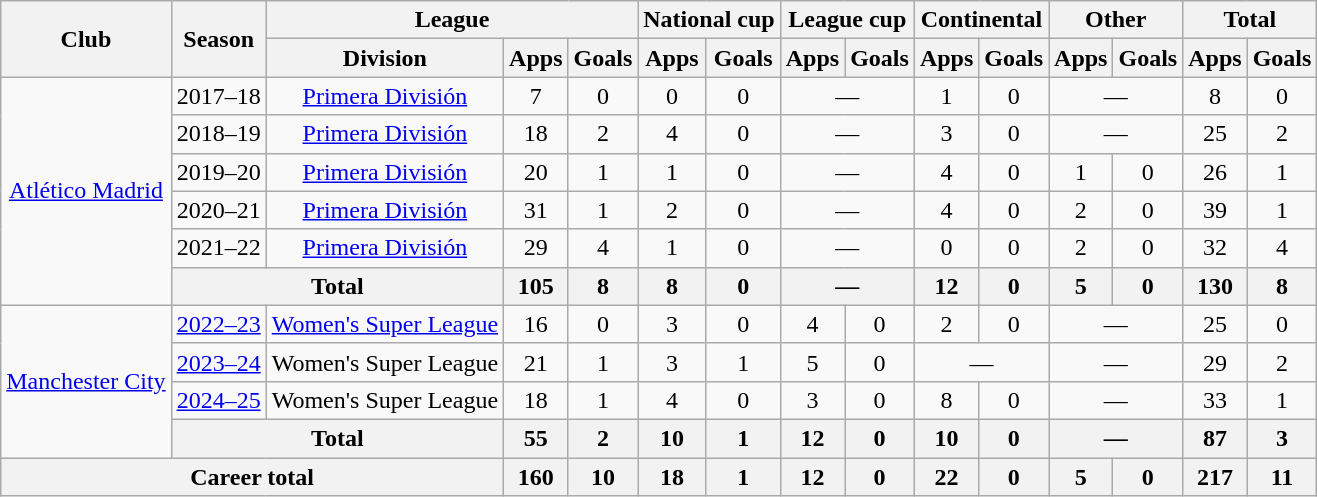<table class="wikitable" style="text-align:center">
<tr>
<th rowspan="2">Club</th>
<th rowspan="2">Season</th>
<th colspan="3">League</th>
<th colspan="2">National cup</th>
<th colspan="2">League cup</th>
<th colspan="2">Continental</th>
<th colspan="2">Other</th>
<th colspan="2">Total</th>
</tr>
<tr>
<th>Division</th>
<th>Apps</th>
<th>Goals</th>
<th>Apps</th>
<th>Goals</th>
<th>Apps</th>
<th>Goals</th>
<th>Apps</th>
<th>Goals</th>
<th>Apps</th>
<th>Goals</th>
<th>Apps</th>
<th>Goals</th>
</tr>
<tr>
<td rowspan="6"><a href='#'>Atlético Madrid</a></td>
<td>2017–18</td>
<td><a href='#'>Primera División</a></td>
<td>7</td>
<td>0</td>
<td>0</td>
<td>0</td>
<td colspan="2">—</td>
<td>1</td>
<td>0</td>
<td colspan="2">—</td>
<td>8</td>
<td>0</td>
</tr>
<tr>
<td>2018–19</td>
<td><a href='#'>Primera División</a></td>
<td>18</td>
<td>2</td>
<td>4</td>
<td>0</td>
<td colspan="2">—</td>
<td>3</td>
<td>0</td>
<td colspan="2">—</td>
<td>25</td>
<td>2</td>
</tr>
<tr>
<td>2019–20</td>
<td><a href='#'>Primera División</a></td>
<td>20</td>
<td>1</td>
<td>1</td>
<td>0</td>
<td colspan="2">—</td>
<td>4</td>
<td>0</td>
<td>1</td>
<td>0</td>
<td>26</td>
<td>1</td>
</tr>
<tr>
<td>2020–21</td>
<td><a href='#'>Primera División</a></td>
<td>31</td>
<td>1</td>
<td>2</td>
<td>0</td>
<td colspan="2">—</td>
<td>4</td>
<td>0</td>
<td>2</td>
<td>0</td>
<td>39</td>
<td>1</td>
</tr>
<tr>
<td>2021–22</td>
<td><a href='#'>Primera División</a></td>
<td>29</td>
<td>4</td>
<td>1</td>
<td>0</td>
<td colspan="2">—</td>
<td>0</td>
<td>0</td>
<td>2</td>
<td>0</td>
<td>32</td>
<td>4</td>
</tr>
<tr>
<th colspan="2">Total</th>
<th>105</th>
<th>8</th>
<th>8</th>
<th>0</th>
<th colspan="2">—</th>
<th>12</th>
<th>0</th>
<th>5</th>
<th>0</th>
<th>130</th>
<th>8</th>
</tr>
<tr>
<td rowspan="4"><a href='#'>Manchester City</a></td>
<td><a href='#'>2022–23</a></td>
<td><a href='#'>Women's Super League</a></td>
<td>16</td>
<td>0</td>
<td>3</td>
<td>0</td>
<td>4</td>
<td>0</td>
<td>2</td>
<td>0</td>
<td colspan="2">—</td>
<td>25</td>
<td>0</td>
</tr>
<tr>
<td><a href='#'>2023–24</a></td>
<td>Women's Super League</td>
<td>21</td>
<td>1</td>
<td>3</td>
<td>1</td>
<td>5</td>
<td>0</td>
<td colspan="2">—</td>
<td colspan="2">—</td>
<td>29</td>
<td>2</td>
</tr>
<tr>
<td><a href='#'>2024–25</a></td>
<td>Women's Super League</td>
<td>18</td>
<td>1</td>
<td>4</td>
<td>0</td>
<td>3</td>
<td>0</td>
<td>8</td>
<td>0</td>
<td colspan="2">—</td>
<td>33</td>
<td>1</td>
</tr>
<tr>
<th colspan="2">Total</th>
<th>55</th>
<th>2</th>
<th>10</th>
<th>1</th>
<th>12</th>
<th>0</th>
<th>10</th>
<th>0</th>
<th colspan="2">—</th>
<th>87</th>
<th>3</th>
</tr>
<tr>
<th colspan="3">Career total</th>
<th>160</th>
<th>10</th>
<th>18</th>
<th>1</th>
<th>12</th>
<th>0</th>
<th>22</th>
<th>0</th>
<th>5</th>
<th>0</th>
<th>217</th>
<th>11</th>
</tr>
</table>
